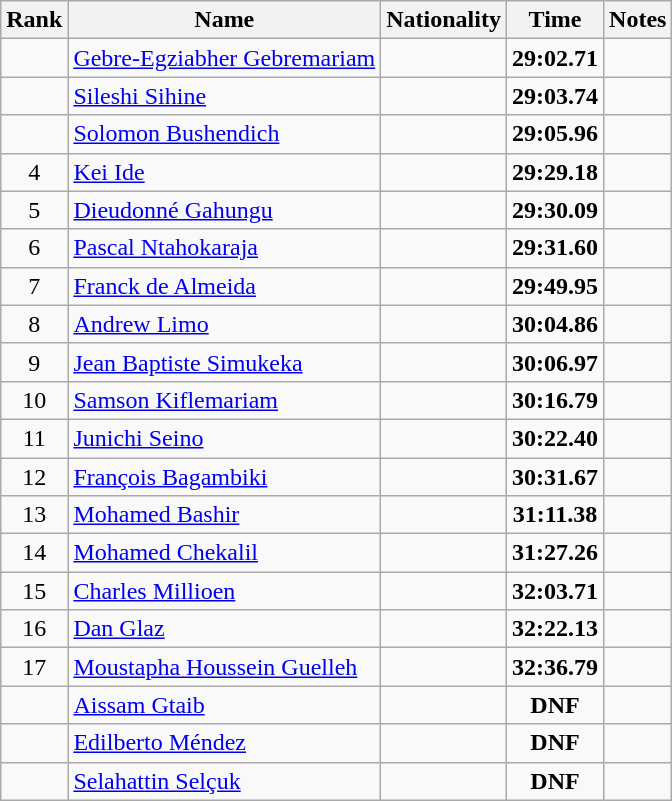<table class="wikitable sortable" style="text-align:center">
<tr>
<th>Rank</th>
<th>Name</th>
<th>Nationality</th>
<th>Time</th>
<th>Notes</th>
</tr>
<tr>
<td></td>
<td align=left><a href='#'>Gebre-Egziabher Gebremariam</a></td>
<td align=left></td>
<td><strong>29:02.71</strong></td>
<td></td>
</tr>
<tr>
<td></td>
<td align=left><a href='#'>Sileshi Sihine</a></td>
<td align=left></td>
<td><strong>29:03.74</strong></td>
<td></td>
</tr>
<tr>
<td></td>
<td align=left><a href='#'>Solomon Bushendich</a></td>
<td align=left></td>
<td><strong>29:05.96</strong></td>
<td></td>
</tr>
<tr>
<td>4</td>
<td align=left><a href='#'>Kei Ide</a></td>
<td align=left></td>
<td><strong>29:29.18</strong></td>
<td></td>
</tr>
<tr>
<td>5</td>
<td align=left><a href='#'>Dieudonné Gahungu</a></td>
<td align=left></td>
<td><strong>29:30.09</strong></td>
<td></td>
</tr>
<tr>
<td>6</td>
<td align=left><a href='#'>Pascal Ntahokaraja</a></td>
<td align=left></td>
<td><strong>29:31.60</strong></td>
<td></td>
</tr>
<tr>
<td>7</td>
<td align=left><a href='#'>Franck de Almeida</a></td>
<td align=left></td>
<td><strong>29:49.95</strong></td>
<td></td>
</tr>
<tr>
<td>8</td>
<td align=left><a href='#'>Andrew Limo</a></td>
<td align=left></td>
<td><strong>30:04.86</strong></td>
<td></td>
</tr>
<tr>
<td>9</td>
<td align=left><a href='#'>Jean Baptiste Simukeka</a></td>
<td align=left></td>
<td><strong>30:06.97</strong></td>
<td></td>
</tr>
<tr>
<td>10</td>
<td align=left><a href='#'>Samson Kiflemariam</a></td>
<td align=left></td>
<td><strong>30:16.79</strong></td>
<td></td>
</tr>
<tr>
<td>11</td>
<td align=left><a href='#'>Junichi Seino</a></td>
<td align=left></td>
<td><strong>30:22.40</strong></td>
<td></td>
</tr>
<tr>
<td>12</td>
<td align=left><a href='#'>François Bagambiki</a></td>
<td align=left></td>
<td><strong>30:31.67</strong></td>
<td></td>
</tr>
<tr>
<td>13</td>
<td align=left><a href='#'>Mohamed Bashir</a></td>
<td align=left></td>
<td><strong>31:11.38</strong></td>
<td></td>
</tr>
<tr>
<td>14</td>
<td align=left><a href='#'>Mohamed Chekalil</a></td>
<td align=left></td>
<td><strong>31:27.26</strong></td>
<td></td>
</tr>
<tr>
<td>15</td>
<td align=left><a href='#'>Charles Millioen</a></td>
<td align=left></td>
<td><strong>32:03.71</strong></td>
<td></td>
</tr>
<tr>
<td>16</td>
<td align=left><a href='#'>Dan Glaz</a></td>
<td align=left></td>
<td><strong>32:22.13</strong></td>
<td></td>
</tr>
<tr>
<td>17</td>
<td align=left><a href='#'>Moustapha Houssein Guelleh</a></td>
<td align=left></td>
<td><strong>32:36.79</strong></td>
<td></td>
</tr>
<tr>
<td></td>
<td align=left><a href='#'>Aissam Gtaib</a></td>
<td align=left></td>
<td><strong>DNF</strong></td>
<td></td>
</tr>
<tr>
<td></td>
<td align=left><a href='#'>Edilberto Méndez</a></td>
<td align=left></td>
<td><strong>DNF</strong></td>
<td></td>
</tr>
<tr>
<td></td>
<td align=left><a href='#'>Selahattin Selçuk</a></td>
<td align=left></td>
<td><strong>DNF</strong></td>
<td></td>
</tr>
</table>
